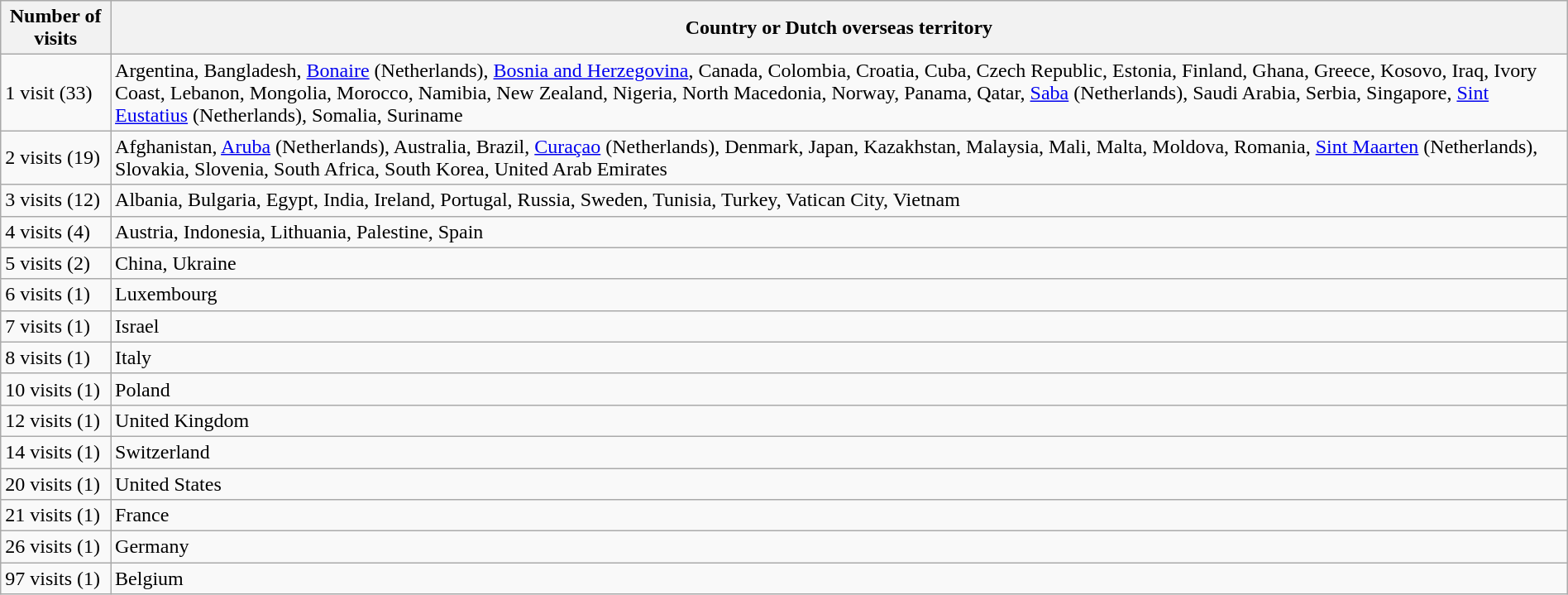<table class="wikitable" style="margin: 1em auto 1em auto">
<tr>
<th>Number of visits</th>
<th>Country or Dutch overseas territory</th>
</tr>
<tr>
<td>1 visit (33)</td>
<td>Argentina, Bangladesh, <a href='#'>Bonaire</a> (Netherlands), <a href='#'>Bosnia and Herzegovina</a>, Canada, Colombia, Croatia, Cuba, Czech Republic, Estonia, Finland, Ghana, Greece, Kosovo, Iraq, Ivory Coast, Lebanon, Mongolia, Morocco, Namibia, New Zealand, Nigeria, North Macedonia, Norway, Panama, Qatar, <a href='#'>Saba</a> (Netherlands), Saudi Arabia, Serbia, Singapore, <a href='#'>Sint Eustatius</a> (Netherlands), Somalia, Suriname</td>
</tr>
<tr>
<td>2 visits (19)</td>
<td>Afghanistan, <a href='#'>Aruba</a> (Netherlands), Australia, Brazil, <a href='#'>Curaçao</a> (Netherlands), Denmark, Japan, Kazakhstan, Malaysia, Mali, Malta, Moldova, Romania, <a href='#'>Sint Maarten</a> (Netherlands), Slovakia, Slovenia, South Africa, South Korea, United Arab Emirates</td>
</tr>
<tr>
<td>3 visits (12)</td>
<td>Albania, Bulgaria, Egypt, India, Ireland, Portugal, Russia, Sweden, Tunisia, Turkey, Vatican City, Vietnam</td>
</tr>
<tr>
<td>4 visits (4)</td>
<td>Austria, Indonesia, Lithuania, Palestine, Spain</td>
</tr>
<tr>
<td>5 visits (2)</td>
<td>China, Ukraine</td>
</tr>
<tr>
<td>6 visits (1)</td>
<td>Luxembourg</td>
</tr>
<tr>
<td>7 visits (1)</td>
<td>Israel</td>
</tr>
<tr>
<td>8 visits (1)</td>
<td>Italy</td>
</tr>
<tr>
<td>10 visits (1)</td>
<td>Poland</td>
</tr>
<tr>
<td>12 visits (1)</td>
<td>United Kingdom</td>
</tr>
<tr>
<td>14 visits (1)</td>
<td>Switzerland</td>
</tr>
<tr>
<td>20 visits (1)</td>
<td>United States</td>
</tr>
<tr>
<td>21 visits (1)</td>
<td>France</td>
</tr>
<tr>
<td>26 visits (1)</td>
<td>Germany</td>
</tr>
<tr>
<td>97 visits (1)</td>
<td>Belgium</td>
</tr>
</table>
